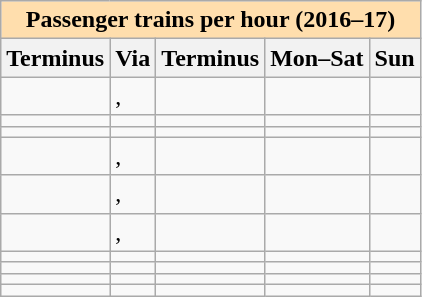<table class="wikitable">
<tr>
<th colspan="5" style="background:#ffdead;">Passenger trains per hour (2016–17)</th>
</tr>
<tr>
<th>Terminus</th>
<th>Via</th>
<th>Terminus</th>
<th>Mon–Sat </th>
<th>Sun</th>
</tr>
<tr>
<td></td>
<td>, </td>
<td></td>
<td></td>
<td></td>
</tr>
<tr>
<td></td>
<td></td>
<td></td>
<td></td>
<td></td>
</tr>
<tr>
<td></td>
<td></td>
<td></td>
<td></td>
<td></td>
</tr>
<tr>
<td></td>
<td>, </td>
<td></td>
<td></td>
<td></td>
</tr>
<tr>
<td></td>
<td>, </td>
<td></td>
<td></td>
<td></td>
</tr>
<tr>
<td></td>
<td>, </td>
<td></td>
<td></td>
<td></td>
</tr>
<tr>
<td></td>
<td></td>
<td></td>
<td></td>
<td></td>
</tr>
<tr>
<td></td>
<td></td>
<td></td>
<td></td>
<td></td>
</tr>
<tr>
<td></td>
<td></td>
<td></td>
<td></td>
<td></td>
</tr>
<tr>
<td></td>
<td></td>
<td></td>
<td></td>
<td></td>
</tr>
</table>
